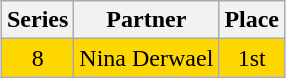<table class="wikitable sortable" style="margin:auto; text-align:center;">
<tr>
<th>Series</th>
<th>Partner</th>
<th>Place</th>
</tr>
<tr bgcolor="gold">
<td>8</td>
<td>Nina Derwael</td>
<td>1st</td>
</tr>
</table>
